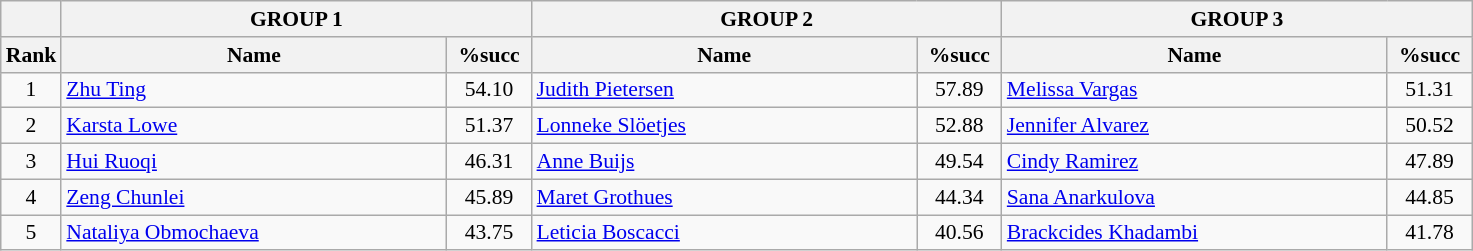<table class="wikitable" style="font-size:90%">
<tr>
<th></th>
<th colspan="2">GROUP 1</th>
<th colspan="2">GROUP 2</th>
<th colspan="2">GROUP 3</th>
</tr>
<tr>
<th width=30>Rank</th>
<th width=250>Name</th>
<th width=50>%succ</th>
<th width=250>Name</th>
<th width=50>%succ</th>
<th width=250>Name</th>
<th width=50>%succ</th>
</tr>
<tr>
<td align=center>1</td>
<td> <a href='#'>Zhu Ting</a></td>
<td align=center>54.10</td>
<td> <a href='#'>Judith Pietersen</a></td>
<td align=center>57.89</td>
<td> <a href='#'>Melissa Vargas</a></td>
<td align=center>51.31</td>
</tr>
<tr>
<td align=center>2</td>
<td> <a href='#'>Karsta Lowe</a></td>
<td align=center>51.37</td>
<td> <a href='#'>Lonneke Slöetjes</a></td>
<td align=center>52.88</td>
<td> <a href='#'>Jennifer Alvarez</a></td>
<td align=center>50.52</td>
</tr>
<tr>
<td align=center>3</td>
<td> <a href='#'>Hui Ruoqi</a></td>
<td align=center>46.31</td>
<td> <a href='#'>Anne Buijs</a></td>
<td align=center>49.54</td>
<td> <a href='#'>Cindy Ramirez</a></td>
<td align=center>47.89</td>
</tr>
<tr>
<td align=center>4</td>
<td> <a href='#'>Zeng Chunlei</a></td>
<td align=center>45.89</td>
<td> <a href='#'>Maret Grothues</a></td>
<td align=center>44.34</td>
<td> <a href='#'>Sana Anarkulova</a></td>
<td align=center>44.85</td>
</tr>
<tr>
<td align=center>5</td>
<td> <a href='#'>Nataliya Obmochaeva</a></td>
<td align=center>43.75</td>
<td> <a href='#'>Leticia Boscacci</a></td>
<td align=center>40.56</td>
<td> <a href='#'>Brackcides Khadambi</a></td>
<td align=center>41.78</td>
</tr>
</table>
